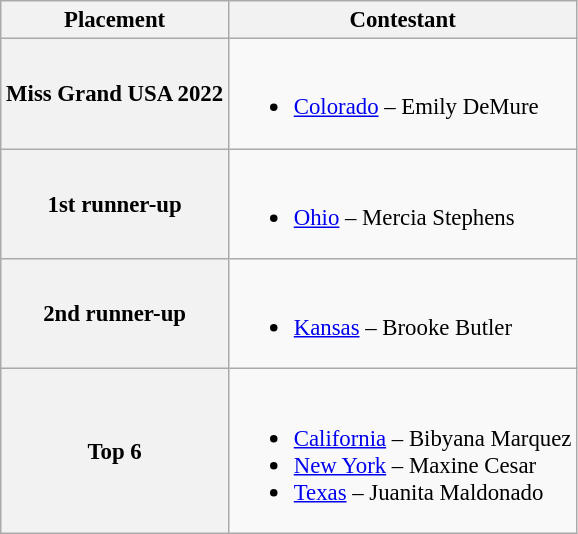<table class="wikitable sortable" style="font-size: 95%;">
<tr>
<th>Placement</th>
<th>Contestant</th>
</tr>
<tr>
<th>Miss Grand USA 2022</th>
<td><br><ul><li><a href='#'>Colorado</a> – Emily DeMure</li></ul></td>
</tr>
<tr>
<th>1st runner-up</th>
<td><br><ul><li><a href='#'>Ohio</a> – Mercia Stephens</li></ul></td>
</tr>
<tr>
<th>2nd runner-up</th>
<td><br><ul><li><a href='#'>Kansas</a> – Brooke Butler</li></ul></td>
</tr>
<tr>
<th>Top 6</th>
<td><br><ul><li><a href='#'>California</a> – Bibyana Marquez</li><li><a href='#'>New York</a> – Maxine Cesar</li><li><a href='#'>Texas</a> – Juanita Maldonado</li></ul></td>
</tr>
</table>
